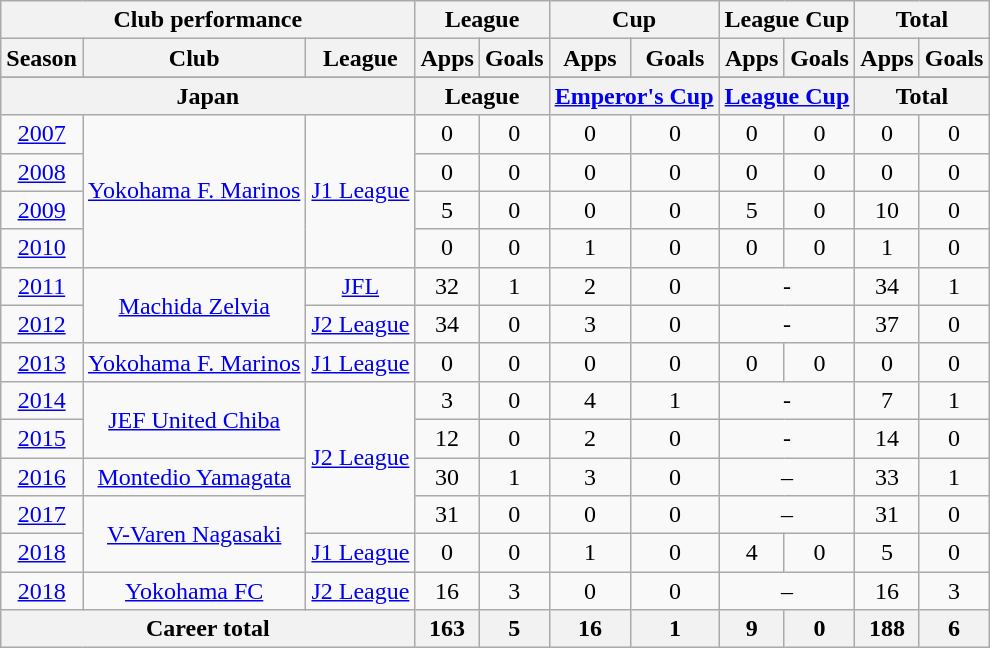<table class="wikitable" style="text-align:center">
<tr>
<th colspan=3>Club performance</th>
<th colspan=2>League</th>
<th colspan=2>Cup</th>
<th colspan=2>League Cup</th>
<th colspan=2>Total</th>
</tr>
<tr>
<th>Season</th>
<th>Club</th>
<th>League</th>
<th>Apps</th>
<th>Goals</th>
<th>Apps</th>
<th>Goals</th>
<th>Apps</th>
<th>Goals</th>
<th>Apps</th>
<th>Goals</th>
</tr>
<tr>
</tr>
<tr>
<th colspan=3>Japan</th>
<th colspan=2>League</th>
<th colspan=2><a href='#'>Emperor's Cup</a></th>
<th colspan=2><a href='#'>League Cup</a></th>
<th colspan=2>Total</th>
</tr>
<tr>
<td><a href='#'>2007</a></td>
<td rowspan="4"><a href='#'>Yokohama F. Marinos</a></td>
<td rowspan="4"><a href='#'>J1 League</a></td>
<td>0</td>
<td>0</td>
<td>0</td>
<td>0</td>
<td>0</td>
<td>0</td>
<td>0</td>
<td>0</td>
</tr>
<tr>
<td><a href='#'>2008</a></td>
<td>0</td>
<td>0</td>
<td>0</td>
<td>0</td>
<td>0</td>
<td>0</td>
<td>0</td>
<td>0</td>
</tr>
<tr>
<td><a href='#'>2009</a></td>
<td>5</td>
<td>0</td>
<td>0</td>
<td>0</td>
<td>5</td>
<td>0</td>
<td>10</td>
<td>0</td>
</tr>
<tr>
<td><a href='#'>2010</a></td>
<td>0</td>
<td>0</td>
<td>1</td>
<td>0</td>
<td>0</td>
<td>0</td>
<td>1</td>
<td>0</td>
</tr>
<tr>
<td><a href='#'>2011</a></td>
<td rowspan="2"><a href='#'>Machida Zelvia</a></td>
<td rowspan="1"><a href='#'>JFL</a></td>
<td>32</td>
<td>1</td>
<td>2</td>
<td>0</td>
<td colspan="2">-</td>
<td>34</td>
<td>1</td>
</tr>
<tr>
<td><a href='#'>2012</a></td>
<td><a href='#'>J2 League</a></td>
<td>34</td>
<td>0</td>
<td>3</td>
<td>0</td>
<td colspan="2">-</td>
<td>37</td>
<td>0</td>
</tr>
<tr>
<td><a href='#'>2013</a></td>
<td rowspan="1"><a href='#'>Yokohama F. Marinos</a></td>
<td><a href='#'>J1 League</a></td>
<td>0</td>
<td>0</td>
<td>0</td>
<td>0</td>
<td>0</td>
<td>0</td>
<td>0</td>
<td>0</td>
</tr>
<tr>
<td><a href='#'>2014</a></td>
<td rowspan="2"><a href='#'>JEF United Chiba</a></td>
<td rowspan="4"><a href='#'>J2 League</a></td>
<td>3</td>
<td>0</td>
<td>4</td>
<td>1</td>
<td colspan="2">-</td>
<td>7</td>
<td>1</td>
</tr>
<tr>
<td><a href='#'>2015</a></td>
<td>12</td>
<td>0</td>
<td>2</td>
<td>0</td>
<td colspan="2">-</td>
<td>14</td>
<td>0</td>
</tr>
<tr>
<td><a href='#'>2016</a></td>
<td><a href='#'>Montedio Yamagata</a></td>
<td>30</td>
<td>1</td>
<td>3</td>
<td>0</td>
<td colspan="2">–</td>
<td>33</td>
<td>1</td>
</tr>
<tr>
<td><a href='#'>2017</a></td>
<td rowspan=2><a href='#'>V-Varen Nagasaki</a></td>
<td>31</td>
<td>0</td>
<td>0</td>
<td>0</td>
<td colspan="2">–</td>
<td>31</td>
<td>0</td>
</tr>
<tr>
<td><a href='#'>2018</a></td>
<td><a href='#'>J1 League</a></td>
<td>0</td>
<td>0</td>
<td>1</td>
<td>0</td>
<td>4</td>
<td>0</td>
<td>5</td>
<td>0</td>
</tr>
<tr>
<td><a href='#'>2018</a></td>
<td rowspan=1><a href='#'>Yokohama FC</a></td>
<td rowspan=1><a href='#'>J2 League</a></td>
<td>16</td>
<td>3</td>
<td>0</td>
<td>0</td>
<td colspan="2">–</td>
<td>16</td>
<td>3</td>
</tr>
<tr>
<th colspan=3>Career total</th>
<th>163</th>
<th>5</th>
<th>16</th>
<th>1</th>
<th>9</th>
<th>0</th>
<th>188</th>
<th>6</th>
</tr>
</table>
